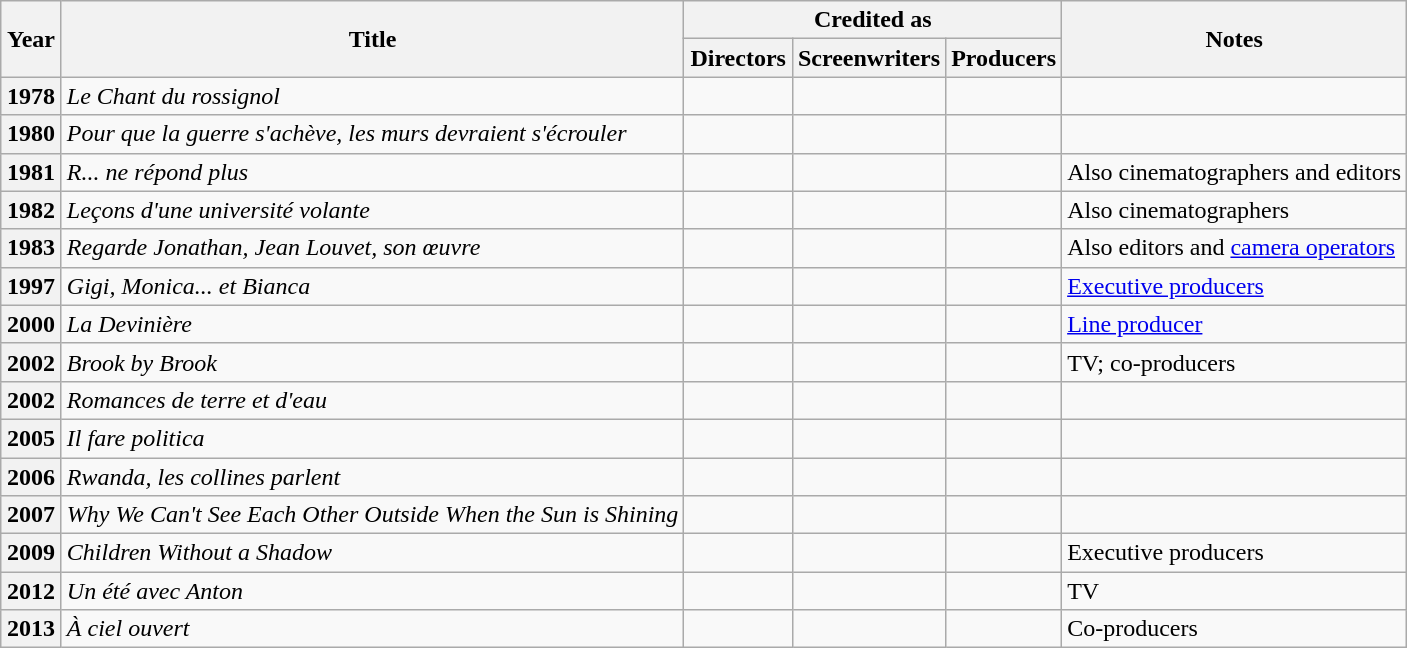<table class="wikitable sortable">
<tr>
<th rowspan=2 width="33">Year</th>
<th rowspan=2>Title</th>
<th colspan=3>Credited as</th>
<th rowspan=2>Notes</th>
</tr>
<tr>
<th width=65>Directors</th>
<th width=65>Screenwriters</th>
<th width=65>Producers</th>
</tr>
<tr>
<th align="center">1978</th>
<td align="left"><em>Le Chant du rossignol</em></td>
<td></td>
<td></td>
<td></td>
<td></td>
</tr>
<tr>
<th align="center">1980</th>
<td align="left"><em>Pour que la guerre s'achève, les murs devraient s'écrouler</em></td>
<td></td>
<td></td>
<td></td>
<td></td>
</tr>
<tr>
<th align="center">1981</th>
<td align="left"><em>R... ne répond plus</em></td>
<td></td>
<td></td>
<td></td>
<td>Also cinematographers and editors</td>
</tr>
<tr>
<th align="center">1982</th>
<td align="left"><em>Leçons d'une université volante</em></td>
<td></td>
<td></td>
<td></td>
<td>Also cinematographers</td>
</tr>
<tr>
<th align="center">1983</th>
<td align="left"><em>Regarde Jonathan, Jean Louvet, son œuvre</em></td>
<td></td>
<td></td>
<td></td>
<td>Also editors and <a href='#'>camera operators</a></td>
</tr>
<tr>
<th align="center">1997</th>
<td align="left"><em>Gigi, Monica... et Bianca</em></td>
<td></td>
<td></td>
<td></td>
<td><a href='#'>Executive producers</a></td>
</tr>
<tr>
<th align="center">2000</th>
<td align="left"><em>La Devinière</em></td>
<td></td>
<td></td>
<td></td>
<td><a href='#'>Line producer</a></td>
</tr>
<tr>
<th align="center">2002</th>
<td align="left"><em>Brook by Brook</em></td>
<td></td>
<td></td>
<td></td>
<td>TV; co-producers</td>
</tr>
<tr>
<th align="center">2002</th>
<td align="left"><em>Romances de terre et d'eau</em></td>
<td></td>
<td></td>
<td></td>
<td></td>
</tr>
<tr>
<th align="center">2005</th>
<td align="left"><em>Il fare politica</em></td>
<td></td>
<td></td>
<td></td>
<td></td>
</tr>
<tr>
<th align="center">2006</th>
<td align="left"><em>Rwanda, les collines parlent</em></td>
<td></td>
<td></td>
<td></td>
<td></td>
</tr>
<tr>
<th align="center">2007</th>
<td align="left"><em>Why We Can't See Each Other Outside When the Sun is Shining</em></td>
<td></td>
<td></td>
<td></td>
<td></td>
</tr>
<tr>
<th align="center">2009</th>
<td align="left"><em>Children Without a Shadow</em></td>
<td></td>
<td></td>
<td></td>
<td>Executive producers</td>
</tr>
<tr>
<th align="center">2012</th>
<td align="left"><em>Un été avec Anton</em></td>
<td></td>
<td></td>
<td></td>
<td>TV</td>
</tr>
<tr>
<th align="center">2013</th>
<td align="left"><em>À ciel ouvert</em></td>
<td></td>
<td></td>
<td></td>
<td>Co-producers</td>
</tr>
</table>
